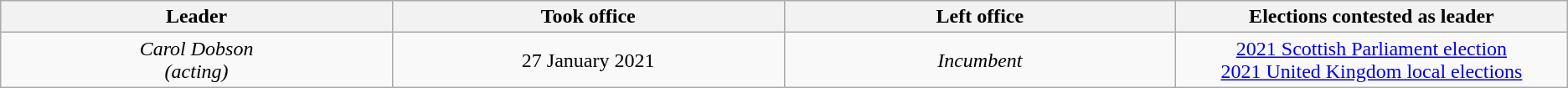<table class="wikitable" style="text-align:center">
<tr>
<th style="width:10%;">Leader</th>
<th style="width:10%;">Took office</th>
<th style="width:10%;">Left office</th>
<th style="width:10%;">Elections contested as leader</th>
</tr>
<tr>
<td><em>Carol Dobson</em><br><em>(acting)</em></td>
<td>27 January 2021</td>
<td><em>Incumbent</em></td>
<td><a href='#'>2021 Scottish Parliament election</a><br><a href='#'>2021 United Kingdom local elections</a></td>
</tr>
</table>
